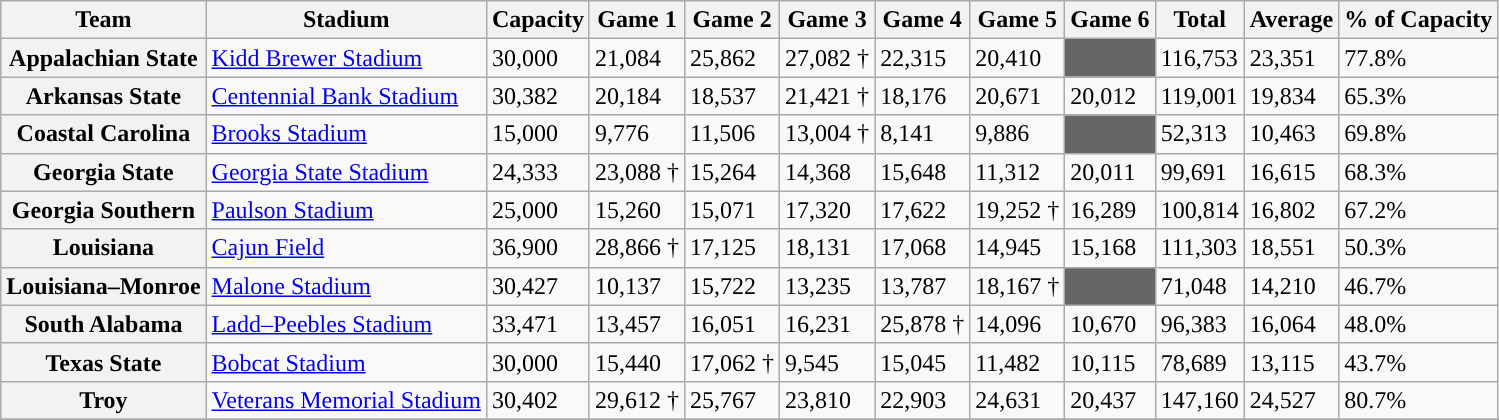<table class="wikitable sortable">
<tr>
<th>Team</th>
<th>Stadium</th>
<th>Capacity</th>
<th>Game 1</th>
<th>Game 2</th>
<th>Game 3</th>
<th>Game 4</th>
<th>Game 5</th>
<th>Game 6</th>
<th>Total</th>
<th>Average</th>
<th>% of Capacity</th>
</tr>
<tr>
<th>Appalachian State</th>
<td><a href='#'>Kidd Brewer Stadium</a></td>
<td>30,000</td>
<td>21,084</td>
<td>25,862</td>
<td>27,082 †</td>
<td>22,315</td>
<td>20,410</td>
<td style="background:#666666;"></td>
<td>116,753</td>
<td>23,351</td>
<td>77.8%</td>
</tr>
<tr>
<th>Arkansas State</th>
<td><a href='#'>Centennial Bank Stadium</a></td>
<td>30,382</td>
<td>20,184</td>
<td>18,537</td>
<td>21,421 †</td>
<td>18,176</td>
<td>20,671</td>
<td>20,012</td>
<td>119,001</td>
<td>19,834</td>
<td>65.3%</td>
</tr>
<tr>
<th>Coastal Carolina</th>
<td><a href='#'>Brooks Stadium</a></td>
<td>15,000</td>
<td>9,776</td>
<td>11,506</td>
<td>13,004 †</td>
<td>8,141</td>
<td>9,886</td>
<td style="background:#666666;"></td>
<td>52,313</td>
<td>10,463</td>
<td>69.8%</td>
</tr>
<tr>
<th>Georgia State</th>
<td><a href='#'>Georgia State Stadium</a></td>
<td>24,333</td>
<td>23,088 †</td>
<td>15,264</td>
<td>14,368</td>
<td>15,648</td>
<td>11,312</td>
<td>20,011</td>
<td>99,691</td>
<td>16,615</td>
<td>68.3%</td>
</tr>
<tr>
<th>Georgia Southern</th>
<td><a href='#'>Paulson Stadium</a></td>
<td>25,000</td>
<td>15,260</td>
<td>15,071</td>
<td>17,320</td>
<td>17,622</td>
<td>19,252 †</td>
<td>16,289</td>
<td>100,814</td>
<td>16,802</td>
<td>67.2%</td>
</tr>
<tr>
<th>Louisiana</th>
<td><a href='#'>Cajun Field</a></td>
<td>36,900</td>
<td>28,866 †</td>
<td>17,125</td>
<td>18,131</td>
<td>17,068</td>
<td>14,945</td>
<td>15,168</td>
<td>111,303</td>
<td>18,551</td>
<td>50.3%</td>
</tr>
<tr>
<th>Louisiana–Monroe</th>
<td><a href='#'>Malone Stadium</a></td>
<td>30,427</td>
<td>10,137</td>
<td>15,722</td>
<td>13,235</td>
<td>13,787</td>
<td>18,167 †</td>
<td style="background:#666666;"></td>
<td>71,048</td>
<td>14,210</td>
<td>46.7%</td>
</tr>
<tr>
<th>South Alabama</th>
<td><a href='#'>Ladd–Peebles Stadium</a></td>
<td>33,471</td>
<td>13,457</td>
<td>16,051</td>
<td>16,231</td>
<td>25,878 †</td>
<td>14,096</td>
<td>10,670</td>
<td>96,383</td>
<td>16,064</td>
<td>48.0%</td>
</tr>
<tr>
<th>Texas State</th>
<td><a href='#'>Bobcat Stadium</a></td>
<td>30,000</td>
<td>15,440</td>
<td>17,062 †</td>
<td>9,545</td>
<td>15,045</td>
<td>11,482</td>
<td>10,115</td>
<td>78,689</td>
<td>13,115</td>
<td>43.7%</td>
</tr>
<tr>
<th>Troy</th>
<td><a href='#'>Veterans Memorial Stadium</a></td>
<td>30,402</td>
<td>29,612 †</td>
<td>25,767</td>
<td>23,810</td>
<td>22,903</td>
<td>24,631</td>
<td>20,437</td>
<td>147,160</td>
<td>24,527</td>
<td>80.7%</td>
</tr>
<tr>
</tr>
</table>
